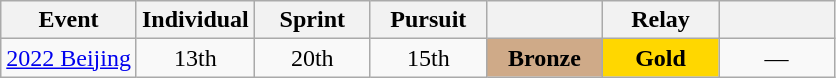<table class="wikitable" style="text-align: center;">
<tr>
<th>Event</th>
<th style="width:70px;">Individual</th>
<th style="width:70px;">Sprint</th>
<th style="width:70px;">Pursuit</th>
<th style="width:70px;"></th>
<th style="width:70px;">Relay</th>
<th style="width:70px;"></th>
</tr>
<tr>
<td align=left> <a href='#'>2022 Beijing</a></td>
<td>13th</td>
<td>20th</td>
<td>15th</td>
<td style="background:#cfaa88;"><strong>Bronze</strong></td>
<td style="background:gold;"><strong>Gold</strong></td>
<td>—</td>
</tr>
</table>
